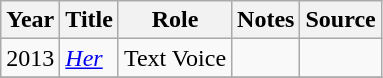<table class="wikitable sortable plainrowheaders">
<tr>
<th>Year</th>
<th>Title</th>
<th>Role</th>
<th class="unsortable">Notes</th>
<th class="unsortable">Source</th>
</tr>
<tr>
<td>2013</td>
<td><em><a href='#'>Her</a></em></td>
<td>Text Voice</td>
<td></td>
<td></td>
</tr>
<tr>
</tr>
</table>
